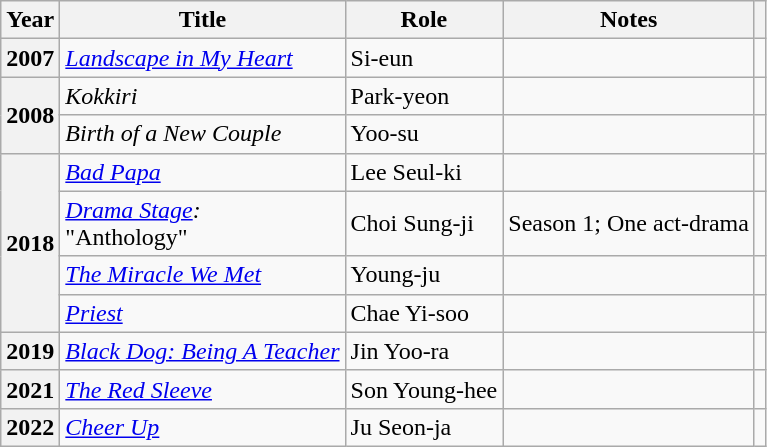<table class="wikitable sortable plainrowheaders">
<tr>
<th scope="col">Year</th>
<th scope="col">Title</th>
<th scope="col">Role</th>
<th scope="col">Notes</th>
<th scope="col" class="unsortable"></th>
</tr>
<tr>
<th scope="row">2007</th>
<td><em><a href='#'>Landscape in My Heart</a></em></td>
<td>Si-eun</td>
<td></td>
<td></td>
</tr>
<tr>
<th scope="row" rowspan="2">2008</th>
<td><em>Kokkiri</em></td>
<td>Park-yeon</td>
<td></td>
<td></td>
</tr>
<tr>
<td><em>Birth of a New Couple</em></td>
<td>Yoo-su</td>
<td></td>
<td></td>
</tr>
<tr>
<th scope="row" rowspan="4">2018</th>
<td><em><a href='#'>Bad Papa</a></em></td>
<td>Lee Seul-ki</td>
<td></td>
<td></td>
</tr>
<tr>
<td><em><a href='#'>Drama Stage</a>:</em><br>"Anthology"</td>
<td>Choi Sung-ji</td>
<td>Season 1; One act-drama</td>
<td></td>
</tr>
<tr>
<td><em><a href='#'>The Miracle We Met</a></em></td>
<td>Young-ju</td>
<td></td>
<td></td>
</tr>
<tr>
<td><em><a href='#'>Priest</a></em></td>
<td>Chae Yi-soo</td>
<td></td>
<td></td>
</tr>
<tr>
<th scope="row">2019</th>
<td><em><a href='#'>Black Dog: Being A Teacher</a></em></td>
<td>Jin Yoo-ra</td>
<td></td>
<td></td>
</tr>
<tr>
<th scope="row">2021</th>
<td><em><a href='#'>The Red Sleeve</a></em></td>
<td>Son Young-hee</td>
<td></td>
<td></td>
</tr>
<tr>
<th scope="row">2022</th>
<td><em><a href='#'>Cheer Up</a></em></td>
<td>Ju Seon-ja</td>
<td></td>
<td></td>
</tr>
</table>
